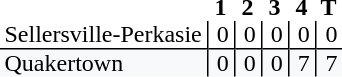<table style="border-collapse: collapse;">
<tr>
<th style="text-align: left;"></th>
<th style="text-align: center; padding: 0px 3px 0px 3px; width:12px;">1</th>
<th style="text-align: center; padding: 0px 3px 0px 3px; width:12px;">2</th>
<th style="text-align: center; padding: 0px 3px 0px 3px; width:12px;">3</th>
<th style="text-align: center; padding: 0px 3px 0px 3px; width:12px;">4</th>
<th style="text-align: center; padding: 0px 3px 0px 3px; width:12px;">T</th>
</tr>
<tr>
<td style="text-align: left; border-bottom: 1px solid black; padding: 0px 3px 0px 3px;">Sellersville-Perkasie</td>
<td style="border-left: 1px solid black; border-bottom: 1px solid black; text-align: right; padding: 0px 3px 0px 3px;">0</td>
<td style="border-left: 1px solid black; border-bottom: 1px solid black; text-align: right; padding: 0px 3px 0px 3px;">0</td>
<td style="border-left: 1px solid black; border-bottom: 1px solid black; text-align: right; padding: 0px 3px 0px 3px;">0</td>
<td style="border-left: 1px solid black; border-bottom: 1px solid black; text-align: right; padding: 0px 3px 0px 3px;">0</td>
<td style="border-left: 1px solid black; border-bottom: 1px solid black; text-align: right; padding: 0px 3px 0px 3px;">0</td>
</tr>
<tr>
<td style="background: #f8f9fa; text-align: left; padding: 0px 3px 0px 3px;">Quakertown</td>
<td style="background: #f8f9fa; border-left: 1px solid black; text-align: right; padding: 0px 3px 0px 3px;">0</td>
<td style="background: #f8f9fa; border-left: 1px solid black; text-align: right; padding: 0px 3px 0px 3px;">0</td>
<td style="background: #f8f9fa; border-left: 1px solid black; text-align: right; padding: 0px 3px 0px 3px;">0</td>
<td style="background: #f8f9fa; border-left: 1px solid black; text-align: right; padding: 0px 3px 0px 3px;">7</td>
<td style="background: #f8f9fa; border-left: 1px solid black; text-align: right; padding: 0px 3px 0px 3px;">7</td>
</tr>
</table>
